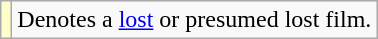<table class="wikitable">
<tr>
<td style="background:#ffc;"></td>
<td>Denotes a <a href='#'>lost</a> or presumed lost film.</td>
</tr>
</table>
